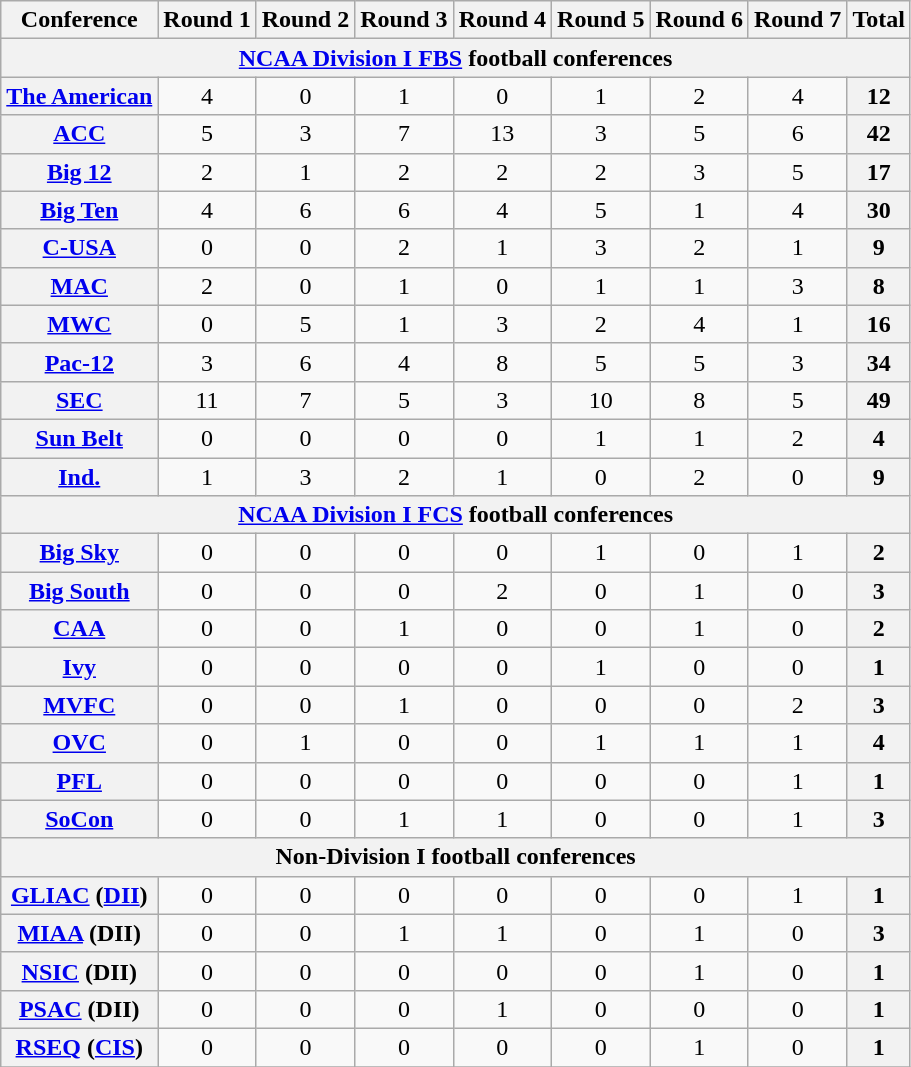<table class="wikitable sortable" style="text-align:center">
<tr Attendance>
<th>Conference</th>
<th>Round 1</th>
<th>Round 2</th>
<th>Round 3</th>
<th>Round 4</th>
<th>Round 5</th>
<th>Round 6</th>
<th>Round 7</th>
<th>Total</th>
</tr>
<tr>
<th colspan=9><a href='#'>NCAA Division I FBS</a> football conferences</th>
</tr>
<tr>
<th><a href='#'>The American</a></th>
<td>4</td>
<td>0</td>
<td>1</td>
<td>0</td>
<td>1</td>
<td>2</td>
<td>4</td>
<td bgcolor="#F2F2F2" align=center><strong>12</strong></td>
</tr>
<tr>
<th><a href='#'>ACC</a></th>
<td>5</td>
<td>3</td>
<td>7</td>
<td>13</td>
<td>3</td>
<td>5</td>
<td>6</td>
<td bgcolor="#F2F2F2" align=center><strong>42</strong></td>
</tr>
<tr>
<th><a href='#'>Big 12</a></th>
<td>2</td>
<td>1</td>
<td>2</td>
<td>2</td>
<td>2</td>
<td>3</td>
<td>5</td>
<td bgcolor="#F2F2F2" align=center><strong>17</strong></td>
</tr>
<tr>
<th><a href='#'>Big Ten</a></th>
<td>4</td>
<td>6</td>
<td>6</td>
<td>4</td>
<td>5</td>
<td>1</td>
<td>4</td>
<td bgcolor="#F2F2F2" align=center><strong>30</strong></td>
</tr>
<tr>
<th><a href='#'>C-USA</a></th>
<td>0</td>
<td>0</td>
<td>2</td>
<td>1</td>
<td>3</td>
<td>2</td>
<td>1</td>
<td bgcolor="#F2F2F2" align=center><strong>9</strong></td>
</tr>
<tr>
<th><a href='#'>MAC</a></th>
<td>2</td>
<td>0</td>
<td>1</td>
<td>0</td>
<td>1</td>
<td>1</td>
<td>3</td>
<td bgcolor="#F2F2F2" align=center><strong>8</strong></td>
</tr>
<tr>
<th><a href='#'>MWC</a></th>
<td>0</td>
<td>5</td>
<td>1</td>
<td>3</td>
<td>2</td>
<td>4</td>
<td>1</td>
<td bgcolor="#F2F2F2" align=center><strong>16</strong></td>
</tr>
<tr>
<th><a href='#'>Pac-12</a></th>
<td>3</td>
<td>6</td>
<td>4</td>
<td>8</td>
<td>5</td>
<td>5</td>
<td>3</td>
<td bgcolor="#F2F2F2" align=center><strong>34</strong></td>
</tr>
<tr>
<th><a href='#'>SEC</a></th>
<td>11</td>
<td>7</td>
<td>5</td>
<td>3</td>
<td>10</td>
<td>8</td>
<td>5</td>
<td bgcolor="#F2F2F2" align=center><strong>49</strong></td>
</tr>
<tr>
<th><a href='#'>Sun Belt</a></th>
<td>0</td>
<td>0</td>
<td>0</td>
<td>0</td>
<td>1</td>
<td>1</td>
<td>2</td>
<td bgcolor="#F2F2F2" align=center><strong>4</strong></td>
</tr>
<tr>
<th><a href='#'>Ind.</a></th>
<td>1</td>
<td>3</td>
<td>2</td>
<td>1</td>
<td>0</td>
<td>2</td>
<td>0</td>
<td bgcolor="#F2F2F2" align=center><strong>9</strong></td>
</tr>
<tr>
<th colspan=9><a href='#'>NCAA Division I FCS</a> football conferences</th>
</tr>
<tr>
<th><a href='#'>Big Sky</a></th>
<td>0</td>
<td>0</td>
<td>0</td>
<td>0</td>
<td>1</td>
<td>0</td>
<td>1</td>
<td bgcolor="#F2F2F2" align=center><strong>2</strong></td>
</tr>
<tr>
<th><a href='#'>Big South</a></th>
<td>0</td>
<td>0</td>
<td>0</td>
<td>2</td>
<td>0</td>
<td>1</td>
<td>0</td>
<td bgcolor="#F2F2F2" align=center><strong>3</strong></td>
</tr>
<tr>
<th><a href='#'>CAA</a></th>
<td>0</td>
<td>0</td>
<td>1</td>
<td>0</td>
<td>0</td>
<td>1</td>
<td>0</td>
<td bgcolor="#F2F2F2" align=center><strong>2</strong></td>
</tr>
<tr>
<th><a href='#'>Ivy</a></th>
<td>0</td>
<td>0</td>
<td>0</td>
<td>0</td>
<td>1</td>
<td>0</td>
<td>0</td>
<td bgcolor="#F2F2F2" align=center><strong>1</strong></td>
</tr>
<tr>
<th><a href='#'>MVFC</a></th>
<td>0</td>
<td>0</td>
<td>1</td>
<td>0</td>
<td>0</td>
<td>0</td>
<td>2</td>
<td bgcolor="#F2F2F2" align=center><strong>3</strong></td>
</tr>
<tr>
<th><a href='#'>OVC</a></th>
<td>0</td>
<td>1</td>
<td>0</td>
<td>0</td>
<td>1</td>
<td>1</td>
<td>1</td>
<td bgcolor="#F2F2F2" align=center><strong>4</strong></td>
</tr>
<tr>
<th><a href='#'>PFL</a></th>
<td>0</td>
<td>0</td>
<td>0</td>
<td>0</td>
<td>0</td>
<td>0</td>
<td>1</td>
<td bgcolor="#F2F2F2" align=center><strong>1</strong></td>
</tr>
<tr>
<th><a href='#'>SoCon</a></th>
<td>0</td>
<td>0</td>
<td>1</td>
<td>1</td>
<td>0</td>
<td>0</td>
<td>1</td>
<td bgcolor="#F2F2F2" align=center><strong>3</strong></td>
</tr>
<tr>
<th colspan=9>Non-Division I football conferences</th>
</tr>
<tr>
<th><a href='#'>GLIAC</a> (<a href='#'>DII</a>)</th>
<td>0</td>
<td>0</td>
<td>0</td>
<td>0</td>
<td>0</td>
<td>0</td>
<td>1</td>
<td bgcolor="#F2F2F2" align=center><strong>1</strong></td>
</tr>
<tr>
<th><a href='#'>MIAA</a> (DII)</th>
<td>0</td>
<td>0</td>
<td>1</td>
<td>1</td>
<td>0</td>
<td>1</td>
<td>0</td>
<td bgcolor="#F2F2F2" align=center><strong>3</strong></td>
</tr>
<tr>
<th><a href='#'>NSIC</a> (DII)</th>
<td>0</td>
<td>0</td>
<td>0</td>
<td>0</td>
<td>0</td>
<td>1</td>
<td>0</td>
<td bgcolor="#F2F2F2" align=center><strong>1</strong></td>
</tr>
<tr>
<th><a href='#'>PSAC</a> (DII)</th>
<td>0</td>
<td>0</td>
<td>0</td>
<td>1</td>
<td>0</td>
<td>0</td>
<td>0</td>
<td bgcolor="#F2F2F2" align=center><strong>1</strong></td>
</tr>
<tr>
<th><a href='#'>RSEQ</a> (<a href='#'>CIS</a>)</th>
<td>0</td>
<td>0</td>
<td>0</td>
<td>0</td>
<td>0</td>
<td>1</td>
<td>0</td>
<td bgcolor="#F2F2F2" align=center><strong>1</strong></td>
</tr>
<tr>
</tr>
</table>
